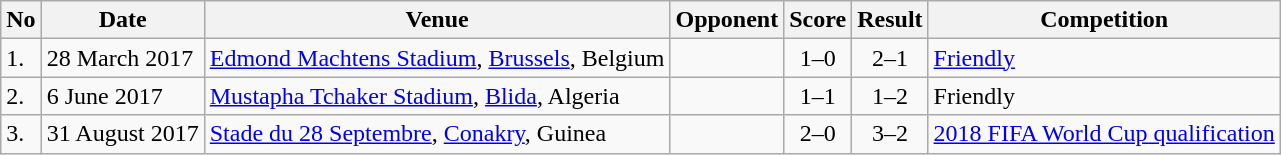<table class="wikitable">
<tr>
<th>No</th>
<th>Date</th>
<th>Venue</th>
<th>Opponent</th>
<th>Score</th>
<th>Result</th>
<th>Competition</th>
</tr>
<tr>
<td>1.</td>
<td>28 March 2017</td>
<td><a href='#'>Edmond Machtens Stadium</a>, <a href='#'>Brussels</a>, Belgium</td>
<td></td>
<td align=center>1–0</td>
<td align=center>2–1</td>
<td><a href='#'>Friendly</a></td>
</tr>
<tr>
<td>2.</td>
<td>6 June 2017</td>
<td><a href='#'>Mustapha Tchaker Stadium</a>, <a href='#'>Blida</a>, Algeria</td>
<td></td>
<td align=center>1–1</td>
<td align=center>1–2</td>
<td>Friendly</td>
</tr>
<tr>
<td>3.</td>
<td>31 August 2017</td>
<td><a href='#'>Stade du 28 Septembre</a>, <a href='#'>Conakry</a>, Guinea</td>
<td></td>
<td align=center>2–0</td>
<td align=center>3–2</td>
<td><a href='#'>2018 FIFA World Cup qualification</a></td>
</tr>
</table>
